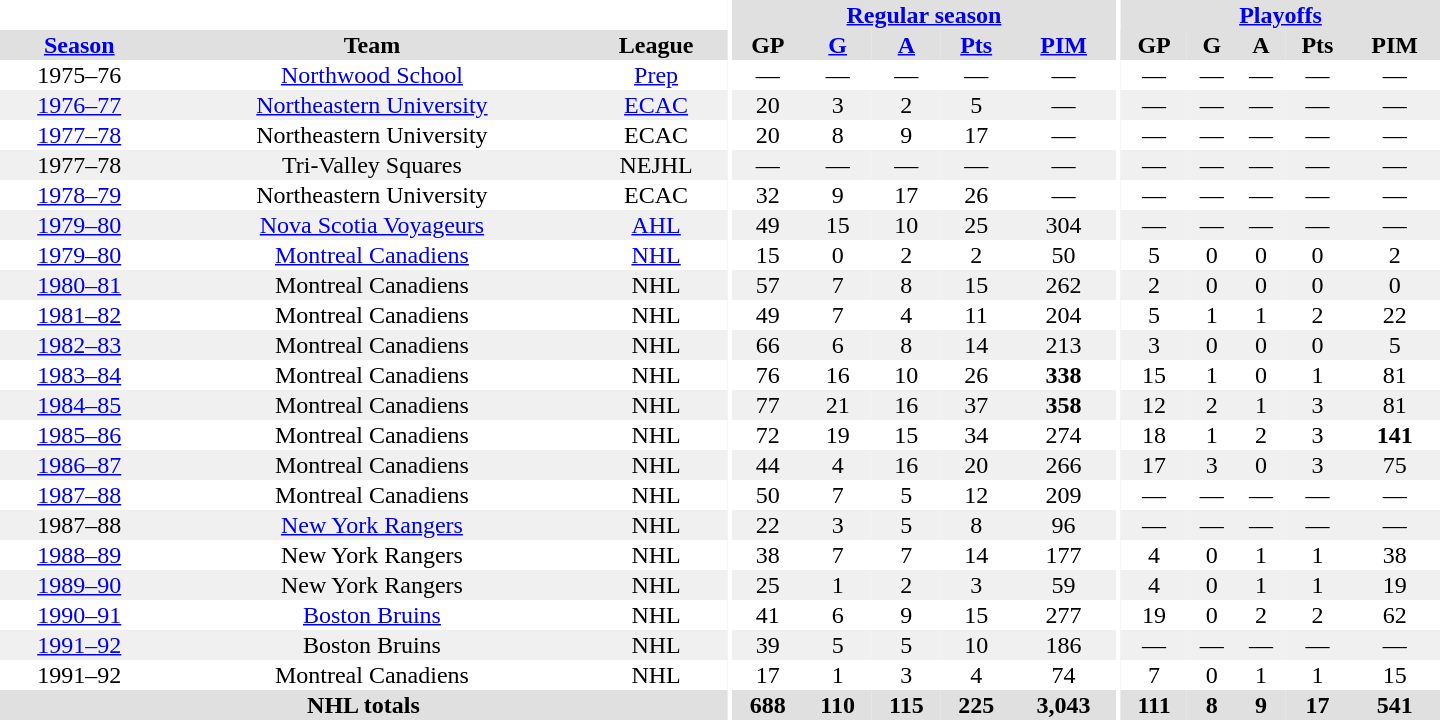<table border="0" cellpadding="1" cellspacing="0" style="text-align:center; width:60em">
<tr bgcolor="#e0e0e0">
<th colspan="3" bgcolor="#ffffff"></th>
<th rowspan="100" bgcolor="#ffffff"></th>
<th colspan="5"><a href='#'>Regular season</a></th>
<th rowspan="100" bgcolor="#ffffff"></th>
<th colspan="5"><a href='#'>Playoffs</a></th>
</tr>
<tr bgcolor="#e0e0e0">
<th><a href='#'>Season</a></th>
<th>Team</th>
<th>League</th>
<th>GP</th>
<th><a href='#'>G</a></th>
<th><a href='#'>A</a></th>
<th><a href='#'>Pts</a></th>
<th><a href='#'>PIM</a></th>
<th>GP</th>
<th>G</th>
<th>A</th>
<th>Pts</th>
<th>PIM</th>
</tr>
<tr>
<td>1975–76</td>
<td><a href='#'>Northwood School</a></td>
<td><a href='#'>Prep</a></td>
<td>—</td>
<td>—</td>
<td>—</td>
<td>—</td>
<td>—</td>
<td>—</td>
<td>—</td>
<td>—</td>
<td>—</td>
<td>—</td>
</tr>
<tr bgcolor="#f0f0f0">
<td><a href='#'>1976–77</a></td>
<td><a href='#'>Northeastern University</a></td>
<td><a href='#'>ECAC</a></td>
<td>20</td>
<td>3</td>
<td>2</td>
<td>5</td>
<td>—</td>
<td>—</td>
<td>—</td>
<td>—</td>
<td>—</td>
<td>—</td>
</tr>
<tr>
<td><a href='#'>1977–78</a></td>
<td>Northeastern University</td>
<td>ECAC</td>
<td>20</td>
<td>8</td>
<td>9</td>
<td>17</td>
<td>—</td>
<td>—</td>
<td>—</td>
<td>—</td>
<td>—</td>
<td>—</td>
</tr>
<tr bgcolor="#f0f0f0">
<td>1977–78</td>
<td>Tri-Valley Squares</td>
<td>NEJHL</td>
<td>—</td>
<td>—</td>
<td>—</td>
<td>—</td>
<td>—</td>
<td>—</td>
<td>—</td>
<td>—</td>
<td>—</td>
<td>—</td>
</tr>
<tr>
<td><a href='#'>1978–79</a></td>
<td>Northeastern University</td>
<td>ECAC</td>
<td>32</td>
<td>9</td>
<td>17</td>
<td>26</td>
<td>—</td>
<td>—</td>
<td>—</td>
<td>—</td>
<td>—</td>
<td>—</td>
</tr>
<tr bgcolor="#f0f0f0">
<td><a href='#'>1979–80</a></td>
<td><a href='#'>Nova Scotia Voyageurs</a></td>
<td><a href='#'>AHL</a></td>
<td>49</td>
<td>15</td>
<td>10</td>
<td>25</td>
<td>304</td>
<td>—</td>
<td>—</td>
<td>—</td>
<td>—</td>
<td>—</td>
</tr>
<tr>
<td><a href='#'>1979–80</a></td>
<td><a href='#'>Montreal Canadiens</a></td>
<td><a href='#'>NHL</a></td>
<td>15</td>
<td>0</td>
<td>2</td>
<td>2</td>
<td>50</td>
<td>5</td>
<td>0</td>
<td>0</td>
<td>0</td>
<td>2</td>
</tr>
<tr bgcolor="#f0f0f0">
<td><a href='#'>1980–81</a></td>
<td>Montreal Canadiens</td>
<td>NHL</td>
<td>57</td>
<td>7</td>
<td>8</td>
<td>15</td>
<td>262</td>
<td>2</td>
<td>0</td>
<td>0</td>
<td>0</td>
<td>0</td>
</tr>
<tr>
<td><a href='#'>1981–82</a></td>
<td>Montreal Canadiens</td>
<td>NHL</td>
<td>49</td>
<td>7</td>
<td>4</td>
<td>11</td>
<td>204</td>
<td>5</td>
<td>1</td>
<td>1</td>
<td>2</td>
<td>22</td>
</tr>
<tr bgcolor="#f0f0f0">
<td><a href='#'>1982–83</a></td>
<td>Montreal Canadiens</td>
<td>NHL</td>
<td>66</td>
<td>6</td>
<td>8</td>
<td>14</td>
<td>213</td>
<td>3</td>
<td>0</td>
<td>0</td>
<td>0</td>
<td>5</td>
</tr>
<tr>
<td><a href='#'>1983–84</a></td>
<td>Montreal Canadiens</td>
<td>NHL</td>
<td>76</td>
<td>16</td>
<td>10</td>
<td>26</td>
<td><strong>338</strong></td>
<td>15</td>
<td>1</td>
<td>0</td>
<td>1</td>
<td>81</td>
</tr>
<tr bgcolor="#f0f0f0">
<td><a href='#'>1984–85</a></td>
<td>Montreal Canadiens</td>
<td>NHL</td>
<td>77</td>
<td>21</td>
<td>16</td>
<td>37</td>
<td><strong>358</strong></td>
<td>12</td>
<td>2</td>
<td>1</td>
<td>3</td>
<td>81</td>
</tr>
<tr>
<td><a href='#'>1985–86</a></td>
<td>Montreal Canadiens</td>
<td>NHL</td>
<td>72</td>
<td>19</td>
<td>15</td>
<td>34</td>
<td>274</td>
<td>18</td>
<td>1</td>
<td>2</td>
<td>3</td>
<td><strong>141</strong></td>
</tr>
<tr bgcolor="#f0f0f0">
<td><a href='#'>1986–87</a></td>
<td>Montreal Canadiens</td>
<td>NHL</td>
<td>44</td>
<td>4</td>
<td>16</td>
<td>20</td>
<td>266</td>
<td>17</td>
<td>3</td>
<td>0</td>
<td>3</td>
<td>75</td>
</tr>
<tr>
<td><a href='#'>1987–88</a></td>
<td>Montreal Canadiens</td>
<td>NHL</td>
<td>50</td>
<td>7</td>
<td>5</td>
<td>12</td>
<td>209</td>
<td>—</td>
<td>—</td>
<td>—</td>
<td>—</td>
<td>—</td>
</tr>
<tr bgcolor="#f0f0f0">
<td>1987–88</td>
<td><a href='#'>New York Rangers</a></td>
<td>NHL</td>
<td>22</td>
<td>3</td>
<td>5</td>
<td>8</td>
<td>96</td>
<td>—</td>
<td>—</td>
<td>—</td>
<td>—</td>
<td>—</td>
</tr>
<tr>
<td><a href='#'>1988–89</a></td>
<td>New York Rangers</td>
<td>NHL</td>
<td>38</td>
<td>7</td>
<td>7</td>
<td>14</td>
<td>177</td>
<td>4</td>
<td>0</td>
<td>1</td>
<td>1</td>
<td>38</td>
</tr>
<tr bgcolor="#f0f0f0">
<td><a href='#'>1989–90</a></td>
<td>New York Rangers</td>
<td>NHL</td>
<td>25</td>
<td>1</td>
<td>2</td>
<td>3</td>
<td>59</td>
<td>4</td>
<td>0</td>
<td>1</td>
<td>1</td>
<td>19</td>
</tr>
<tr>
<td><a href='#'>1990–91</a></td>
<td><a href='#'>Boston Bruins</a></td>
<td>NHL</td>
<td>41</td>
<td>6</td>
<td>9</td>
<td>15</td>
<td>277</td>
<td>19</td>
<td>0</td>
<td>2</td>
<td>2</td>
<td>62</td>
</tr>
<tr bgcolor="#f0f0f0">
<td><a href='#'>1991–92</a></td>
<td>Boston Bruins</td>
<td>NHL</td>
<td>39</td>
<td>5</td>
<td>5</td>
<td>10</td>
<td>186</td>
<td>—</td>
<td>—</td>
<td>—</td>
<td>—</td>
<td>—</td>
</tr>
<tr>
<td>1991–92</td>
<td>Montreal Canadiens</td>
<td>NHL</td>
<td>17</td>
<td>1</td>
<td>3</td>
<td>4</td>
<td>74</td>
<td>7</td>
<td>0</td>
<td>1</td>
<td>1</td>
<td>15</td>
</tr>
<tr bgcolor="#e0e0e0">
<th colspan="3">NHL totals</th>
<th>688</th>
<th>110</th>
<th>115</th>
<th>225</th>
<th>3,043</th>
<th>111</th>
<th>8</th>
<th>9</th>
<th>17</th>
<th>541</th>
</tr>
</table>
